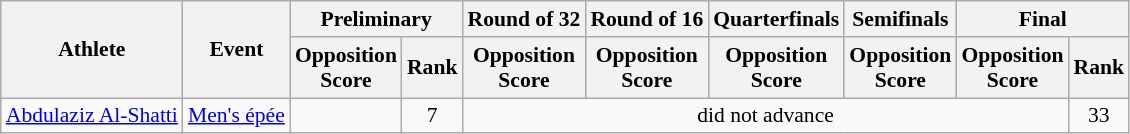<table class=wikitable style=font-size:90%;text-align:center>
<tr>
<th rowspan="2">Athlete</th>
<th rowspan="2">Event</th>
<th colspan="2">Preliminary</th>
<th>Round of 32</th>
<th>Round of 16</th>
<th>Quarterfinals</th>
<th>Semifinals</th>
<th colspan="2">Final</th>
</tr>
<tr>
<th>Opposition<br>Score</th>
<th>Rank</th>
<th>Opposition<br>Score</th>
<th>Opposition<br>Score</th>
<th>Opposition<br>Score</th>
<th>Opposition<br>Score</th>
<th>Opposition<br>Score</th>
<th>Rank</th>
</tr>
<tr>
<td align=left><a href='#'>Abdulaziz Al-Shatti</a></td>
<td align=left rowspan=2><a href='#'>Men's épée</a></td>
<td></td>
<td>7</td>
<td colspan=5>did not advance</td>
<td>33</td>
</tr>
</table>
